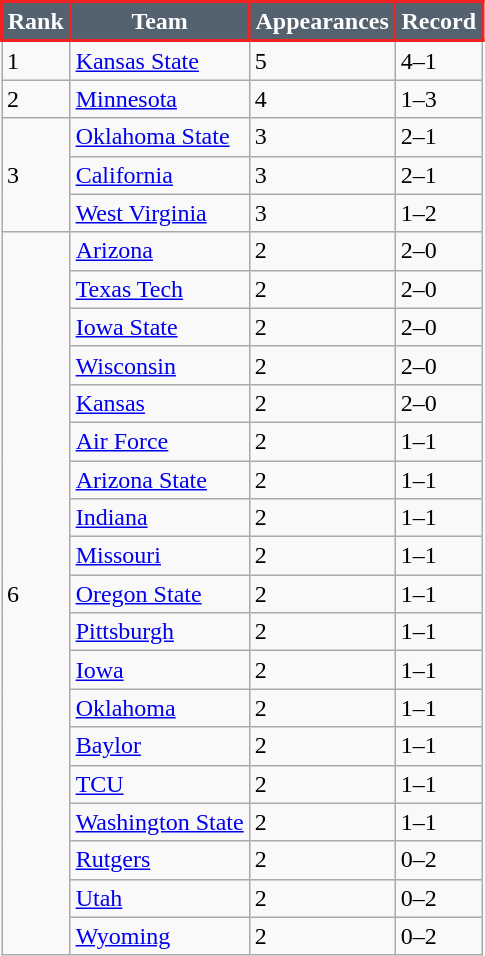<table class = "wikitable">
<tr>
<th style="background:#54626F; color:#FFFFFF; border: 2px solid #F32121;">Rank</th>
<th style="background:#54626F; color:#FFFFFF; border: 2px solid #F32121;">Team</th>
<th style="background:#54626F; color:#FFFFFF; border: 2px solid #F32121;">Appearances</th>
<th style="background:#54626F; color:#FFFFFF; border: 2px solid #F32121;">Record</th>
</tr>
<tr>
<td>1</td>
<td><a href='#'>Kansas State</a></td>
<td>5</td>
<td>4–1</td>
</tr>
<tr>
<td>2</td>
<td><a href='#'>Minnesota</a></td>
<td>4</td>
<td>1–3</td>
</tr>
<tr>
<td rowspan=3>3</td>
<td><a href='#'>Oklahoma State</a></td>
<td>3</td>
<td>2–1</td>
</tr>
<tr>
<td><a href='#'>California</a></td>
<td>3</td>
<td>2–1</td>
</tr>
<tr>
<td><a href='#'>West Virginia</a></td>
<td>3</td>
<td>1–2</td>
</tr>
<tr>
<td rowspan=19>6</td>
<td><a href='#'>Arizona</a></td>
<td>2</td>
<td>2–0</td>
</tr>
<tr>
<td><a href='#'>Texas Tech</a></td>
<td>2</td>
<td>2–0</td>
</tr>
<tr>
<td><a href='#'>Iowa State</a></td>
<td>2</td>
<td>2–0</td>
</tr>
<tr>
<td><a href='#'>Wisconsin</a></td>
<td>2</td>
<td>2–0</td>
</tr>
<tr>
<td><a href='#'>Kansas</a></td>
<td>2</td>
<td>2–0</td>
</tr>
<tr>
<td><a href='#'>Air Force</a></td>
<td>2</td>
<td>1–1</td>
</tr>
<tr>
<td><a href='#'>Arizona State</a></td>
<td>2</td>
<td>1–1</td>
</tr>
<tr>
<td><a href='#'>Indiana</a></td>
<td>2</td>
<td>1–1</td>
</tr>
<tr>
<td><a href='#'>Missouri</a></td>
<td>2</td>
<td>1–1</td>
</tr>
<tr>
<td><a href='#'>Oregon State</a></td>
<td>2</td>
<td>1–1</td>
</tr>
<tr>
<td><a href='#'>Pittsburgh</a></td>
<td>2</td>
<td>1–1</td>
</tr>
<tr>
<td><a href='#'>Iowa</a></td>
<td>2</td>
<td>1–1</td>
</tr>
<tr>
<td><a href='#'>Oklahoma</a></td>
<td>2</td>
<td>1–1</td>
</tr>
<tr>
<td><a href='#'>Baylor</a></td>
<td>2</td>
<td>1–1</td>
</tr>
<tr>
<td><a href='#'>TCU</a></td>
<td>2</td>
<td>1–1</td>
</tr>
<tr>
<td><a href='#'>Washington State</a></td>
<td>2</td>
<td>1–1</td>
</tr>
<tr>
<td><a href='#'>Rutgers</a></td>
<td>2</td>
<td>0–2</td>
</tr>
<tr>
<td><a href='#'>Utah</a></td>
<td>2</td>
<td>0–2</td>
</tr>
<tr>
<td><a href='#'>Wyoming</a></td>
<td>2</td>
<td>0–2</td>
</tr>
</table>
